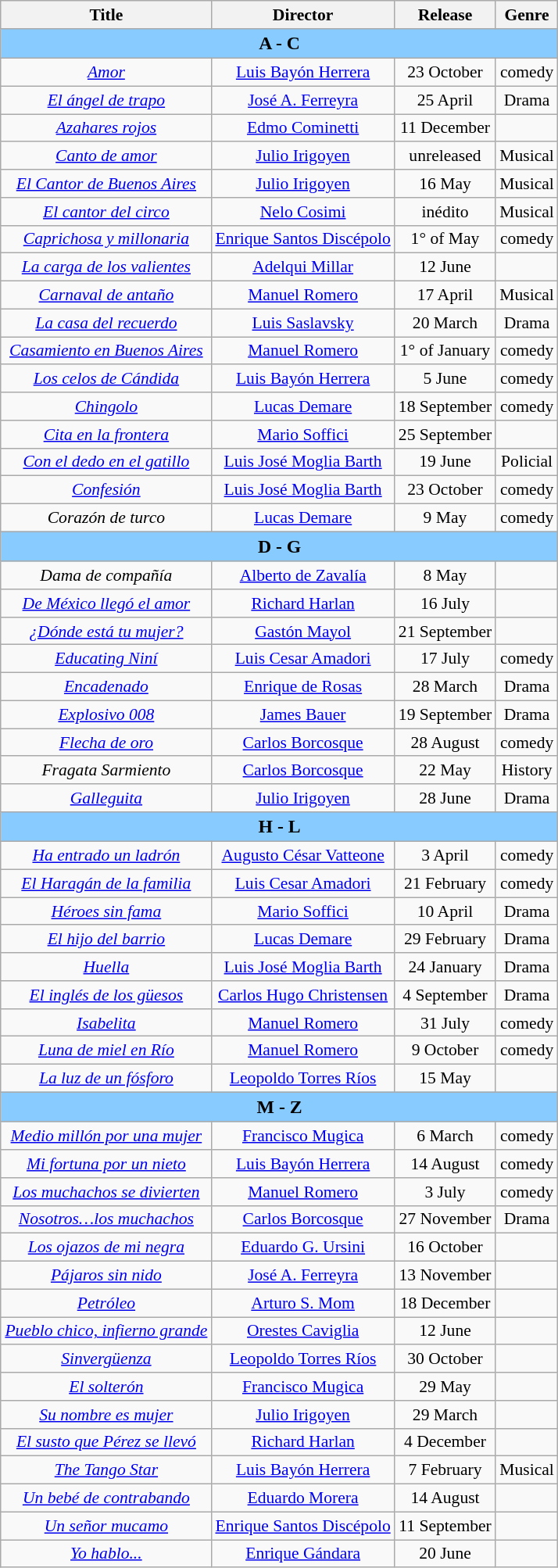<table class="wikitable" style="margin:1em 0 1em 1em; text-align: center; font-size: 90%;">
<tr>
<th scope="col">Title</th>
<th scope="col">Director</th>
<th scope="col">Release</th>
<th scope="col">Genre</th>
</tr>
<tr>
<th colspan="4" style="background-color:#88ccff; font-size:110%;"><strong>A  -  C</strong></th>
</tr>
<tr>
<td><em><a href='#'>Amor</a></em></td>
<td><a href='#'>Luis Bayón Herrera</a></td>
<td>23 October</td>
<td>comedy</td>
</tr>
<tr>
<td><em><a href='#'>El ángel de trapo</a></em></td>
<td><a href='#'>José A. Ferreyra</a></td>
<td>25 April</td>
<td>Drama</td>
</tr>
<tr>
<td><em><a href='#'>Azahares rojos</a></em></td>
<td><a href='#'>Edmo Cominetti</a></td>
<td>11 December</td>
<td></td>
</tr>
<tr>
<td><em><a href='#'>Canto de amor</a></em></td>
<td><a href='#'>Julio Irigoyen</a></td>
<td>unreleased</td>
<td>Musical</td>
</tr>
<tr>
<td><em><a href='#'>El Cantor de Buenos Aires</a></em></td>
<td><a href='#'>Julio Irigoyen</a></td>
<td>16 May</td>
<td>Musical</td>
</tr>
<tr>
<td><em><a href='#'>El cantor del circo</a></em></td>
<td><a href='#'>Nelo Cosimi</a></td>
<td>inédito</td>
<td>Musical</td>
</tr>
<tr>
<td><em><a href='#'>Caprichosa y millonaria</a></em></td>
<td><a href='#'>Enrique Santos Discépolo</a></td>
<td>1° of May</td>
<td>comedy</td>
</tr>
<tr>
<td><em><a href='#'>La carga de los valientes</a></em></td>
<td><a href='#'>Adelqui Millar</a></td>
<td>12 June</td>
<td></td>
</tr>
<tr>
<td><em><a href='#'>Carnaval de antaño</a></em></td>
<td><a href='#'>Manuel Romero</a></td>
<td>17 April</td>
<td>Musical</td>
</tr>
<tr>
<td><em><a href='#'>La casa del recuerdo</a></em></td>
<td><a href='#'>Luis Saslavsky</a></td>
<td>20 March</td>
<td>Drama</td>
</tr>
<tr>
<td><em><a href='#'>Casamiento en Buenos Aires</a></em></td>
<td><a href='#'>Manuel Romero</a></td>
<td>1° of January</td>
<td>comedy</td>
</tr>
<tr>
<td><em><a href='#'>Los celos de Cándida</a></em></td>
<td><a href='#'>Luis Bayón Herrera</a></td>
<td>5 June</td>
<td>comedy</td>
</tr>
<tr>
<td><em><a href='#'>Chingolo</a></em></td>
<td><a href='#'>Lucas Demare</a></td>
<td>18 September</td>
<td>comedy</td>
</tr>
<tr>
<td><em><a href='#'>Cita en la frontera</a></em></td>
<td><a href='#'>Mario Soffici</a></td>
<td>25 September</td>
<td></td>
</tr>
<tr>
<td><em><a href='#'>Con el dedo en el gatillo</a></em></td>
<td><a href='#'>Luis José Moglia Barth</a></td>
<td>19 June</td>
<td>Policial</td>
</tr>
<tr>
<td><em><a href='#'>Confesión</a></em></td>
<td><a href='#'>Luis José Moglia Barth</a></td>
<td>23 October</td>
<td>comedy</td>
</tr>
<tr>
<td><em>Corazón de turco</em></td>
<td><a href='#'>Lucas Demare</a></td>
<td>9 May</td>
<td>comedy</td>
</tr>
<tr>
<th colspan="4" style="background-color:#88ccff; font-size:110%;"><strong>D  -  G</strong></th>
</tr>
<tr>
<td><em>Dama de compañía</em></td>
<td><a href='#'>Alberto de Zavalía</a></td>
<td>8 May</td>
<td></td>
</tr>
<tr>
<td><em><a href='#'>De México llegó el amor</a></em></td>
<td><a href='#'>Richard Harlan</a></td>
<td>16 July</td>
<td></td>
</tr>
<tr>
<td><em><a href='#'>¿Dónde está tu mujer?</a></em></td>
<td><a href='#'>Gastón Mayol</a></td>
<td>21 September</td>
<td></td>
</tr>
<tr>
<td><em><a href='#'>Educating Niní</a></em></td>
<td><a href='#'>Luis Cesar Amadori</a></td>
<td>17 July</td>
<td>comedy</td>
</tr>
<tr>
<td><em><a href='#'>Encadenado</a></em></td>
<td><a href='#'>Enrique de Rosas</a></td>
<td>28 March</td>
<td>Drama</td>
</tr>
<tr>
<td><em><a href='#'>Explosivo 008</a></em></td>
<td><a href='#'>James Bauer</a></td>
<td>19 September</td>
<td>Drama</td>
</tr>
<tr>
<td><em><a href='#'>Flecha de oro</a></em></td>
<td><a href='#'>Carlos Borcosque</a></td>
<td>28 August</td>
<td>comedy</td>
</tr>
<tr>
<td><em>Fragata Sarmiento</em></td>
<td><a href='#'>Carlos Borcosque</a></td>
<td>22 May</td>
<td>History</td>
</tr>
<tr>
<td><em><a href='#'>Galleguita</a></em></td>
<td><a href='#'>Julio Irigoyen</a></td>
<td>28 June</td>
<td>Drama</td>
</tr>
<tr>
<th colspan="4" style="background-color:#88ccff; font-size:110%;"><strong>H  -  L</strong></th>
</tr>
<tr>
<td><em><a href='#'>Ha entrado un ladrón</a> </em></td>
<td><a href='#'>Augusto César Vatteone</a></td>
<td>3 April</td>
<td>comedy</td>
</tr>
<tr>
<td><em><a href='#'>El Haragán de la familia</a></em></td>
<td><a href='#'>Luis Cesar Amadori</a></td>
<td>21 February</td>
<td>comedy</td>
</tr>
<tr>
<td><em><a href='#'>Héroes sin fama</a></em></td>
<td><a href='#'>Mario Soffici</a></td>
<td>10 April</td>
<td>Drama</td>
</tr>
<tr>
<td><em><a href='#'>El hijo del barrio</a></em></td>
<td><a href='#'>Lucas Demare</a></td>
<td>29 February</td>
<td>Drama</td>
</tr>
<tr>
<td><em><a href='#'>Huella</a></em></td>
<td><a href='#'>Luis José Moglia Barth</a></td>
<td>24 January</td>
<td>Drama</td>
</tr>
<tr>
<td><em><a href='#'>El inglés de los güesos</a> </em></td>
<td><a href='#'>Carlos Hugo Christensen</a></td>
<td>4 September</td>
<td>Drama</td>
</tr>
<tr>
<td><em><a href='#'>Isabelita</a></em></td>
<td><a href='#'>Manuel Romero</a></td>
<td>31 July</td>
<td>comedy</td>
</tr>
<tr>
<td><em><a href='#'>Luna de miel en Río</a></em></td>
<td><a href='#'>Manuel Romero</a></td>
<td>9 October</td>
<td>comedy</td>
</tr>
<tr>
<td><em><a href='#'>La luz de un fósforo</a></em></td>
<td><a href='#'>Leopoldo Torres Ríos</a></td>
<td>15 May</td>
<td></td>
</tr>
<tr>
<th colspan="4" style="background-color:#88ccff; font-size:110%;"><strong>M  -  Z</strong></th>
</tr>
<tr>
<td><em><a href='#'>Medio millón por una mujer</a></em></td>
<td><a href='#'>Francisco Mugica</a></td>
<td>6 March</td>
<td>comedy</td>
</tr>
<tr>
<td><em><a href='#'>Mi fortuna por un nieto</a></em></td>
<td><a href='#'>Luis Bayón Herrera</a></td>
<td>14 August</td>
<td>comedy</td>
</tr>
<tr>
<td><em><a href='#'>Los muchachos se divierten</a></em></td>
<td><a href='#'>Manuel Romero</a></td>
<td>3 July</td>
<td>comedy</td>
</tr>
<tr>
<td><em><a href='#'>Nosotros…los muchachos</a></em></td>
<td><a href='#'>Carlos Borcosque</a></td>
<td>27 November</td>
<td>Drama</td>
</tr>
<tr>
<td><em><a href='#'>Los ojazos de mi negra</a> </em></td>
<td><a href='#'>Eduardo G. Ursini</a></td>
<td>16 October</td>
<td></td>
</tr>
<tr>
<td><em><a href='#'>Pájaros sin nido</a></em></td>
<td><a href='#'>José A. Ferreyra</a></td>
<td>13 November</td>
<td></td>
</tr>
<tr>
<td><em><a href='#'>Petróleo</a></em></td>
<td><a href='#'>Arturo S. Mom</a></td>
<td>18 December</td>
<td></td>
</tr>
<tr>
<td><em><a href='#'>Pueblo chico, infierno grande</a></em></td>
<td><a href='#'>Orestes Caviglia</a></td>
<td>12 June</td>
<td></td>
</tr>
<tr>
<td><em><a href='#'>Sinvergüenza</a> </em></td>
<td><a href='#'>Leopoldo Torres Ríos</a></td>
<td>30 October</td>
<td></td>
</tr>
<tr>
<td><em><a href='#'>El solterón</a> </em></td>
<td><a href='#'>Francisco Mugica</a></td>
<td>29 May</td>
<td></td>
</tr>
<tr>
<td><em><a href='#'>Su nombre es mujer</a> </em></td>
<td><a href='#'>Julio Irigoyen</a></td>
<td>29 March</td>
<td></td>
</tr>
<tr>
<td><em><a href='#'>El susto que Pérez se llevó</a></em></td>
<td><a href='#'>Richard Harlan</a></td>
<td>4 December</td>
<td></td>
</tr>
<tr>
<td><em><a href='#'>The Tango Star</a></em></td>
<td><a href='#'>Luis Bayón Herrera</a></td>
<td>7 February</td>
<td>Musical</td>
</tr>
<tr>
<td><em><a href='#'>Un bebé de contrabando</a></em></td>
<td><a href='#'>Eduardo Morera</a></td>
<td>14 August</td>
<td></td>
</tr>
<tr>
<td><em><a href='#'>Un señor mucamo</a> </em></td>
<td><a href='#'>Enrique Santos Discépolo</a></td>
<td>11 September</td>
<td></td>
</tr>
<tr>
<td><em><a href='#'>Yo hablo...</a> </em></td>
<td><a href='#'>Enrique Gándara</a></td>
<td>20 June</td>
<td></td>
</tr>
</table>
